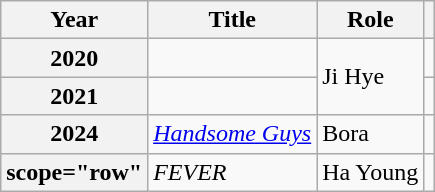<table class="wikitable plainrowheaders">
<tr>
<th scope="col">Year</th>
<th scope="col">Title</th>
<th scope="col">Role</th>
<th scope="col" class="unsortable"></th>
</tr>
<tr>
<th scope="row">2020</th>
<td><em></em></td>
<td rowspan="2">Ji Hye</td>
<td style="text-align:center"></td>
</tr>
<tr>
<th scope="row">2021</th>
<td><em></em></td>
<td style="text-align:center"></td>
</tr>
<tr>
<th scope="row">2024</th>
<td><em><a href='#'>Handsome Guys</a></em></td>
<td>Bora</td>
<td style="text-align:center"></td>
</tr>
<tr>
<th>scope="row" </th>
<td><em>FEVER</em></td>
<td>Ha Young</td>
<td style="text-align:center"></td>
</tr>
</table>
